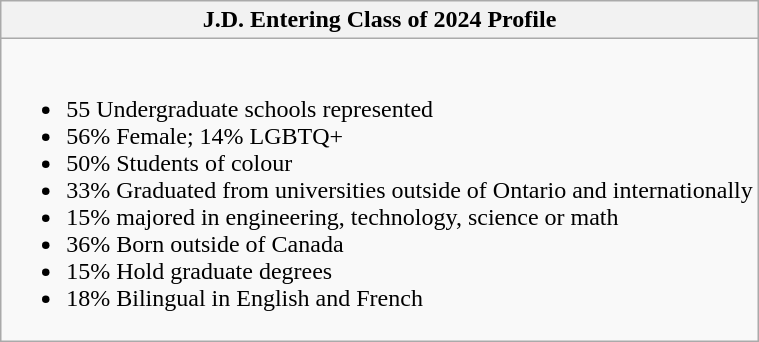<table class="wikitable">
<tr>
<th>J.D. Entering Class of 2024 Profile</th>
</tr>
<tr>
<td><br><ul><li>55 Undergraduate schools represented</li><li>56% Female; 14% LGBTQ+</li><li>50% Students of colour</li><li>33% Graduated from universities outside of Ontario and internationally</li><li>15% majored in engineering, technology, science or math</li><li>36% Born outside of Canada</li><li>15% Hold graduate degrees</li><li>18% Bilingual in English and French</li></ul></td>
</tr>
</table>
